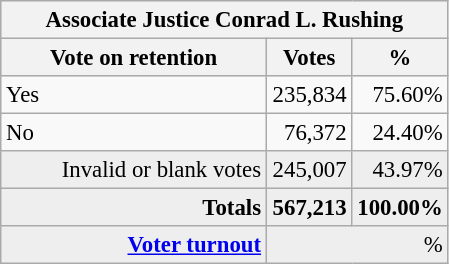<table class="wikitable" style="font-size: 95%;">
<tr style="background-color:#E9E9E9">
<th colspan=7>Associate Justice Conrad L. Rushing</th>
</tr>
<tr style="background-color:#E9E9E9">
<th style="width: 170px">Vote on retention</th>
<th style="width: 50px">Votes</th>
<th style="width: 40px">%</th>
</tr>
<tr>
<td>Yes</td>
<td align="right">235,834</td>
<td align="right">75.60%</td>
</tr>
<tr>
<td>No</td>
<td align="right">76,372</td>
<td align="right">24.40%</td>
</tr>
<tr bgcolor="#EEEEEE">
<td align="right">Invalid or blank votes</td>
<td align="right">245,007</td>
<td align="right">43.97%</td>
</tr>
<tr bgcolor="#EEEEEE">
<td align="right"><strong>Totals</strong></td>
<td align="right"><strong>567,213</strong></td>
<td align="right"><strong>100.00%</strong></td>
</tr>
<tr bgcolor="#EEEEEE">
<td align="right"><strong><a href='#'>Voter turnout</a></strong></td>
<td colspan="2" align="right">%</td>
</tr>
</table>
